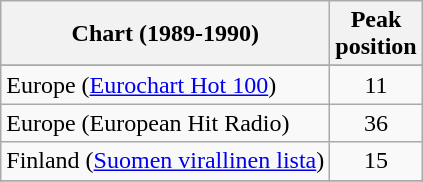<table class="wikitable sortable">
<tr>
<th align="left">Chart (1989-1990)</th>
<th align="center">Peak<br>position</th>
</tr>
<tr>
</tr>
<tr>
</tr>
<tr>
<td>Europe (<a href='#'>Eurochart Hot 100</a>)</td>
<td align="center">11</td>
</tr>
<tr>
<td>Europe (European Hit Radio)</td>
<td align="center">36</td>
</tr>
<tr>
<td>Finland (<a href='#'>Suomen virallinen lista</a>)</td>
<td align="center">15</td>
</tr>
<tr>
</tr>
<tr>
</tr>
<tr>
</tr>
<tr>
</tr>
<tr>
</tr>
</table>
